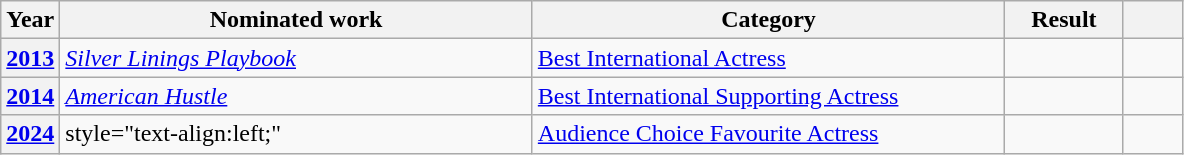<table class="wikitable plainrowheaders">
<tr>
<th scope="col" style="width:5%;">Year</th>
<th scope="col" style="width:40%;">Nominated work</th>
<th scope="col" style="width:40%;">Category</th>
<th scope="col" style="width:10%;">Result</th>
<th scope="col" style="width:5%;"></th>
</tr>
<tr>
<th scope="row" style="text-align:center;"><a href='#'>2013</a></th>
<td style="text-align:left;"><em><a href='#'>Silver Linings Playbook</a></em></td>
<td><a href='#'>Best International Actress</a></td>
<td></td>
<td style="text-align:center;"></td>
</tr>
<tr>
<th scope="row" style="text-align:center;"><a href='#'>2014</a></th>
<td style="text-align:left;"><em><a href='#'>American Hustle</a></em></td>
<td><a href='#'>Best International Supporting Actress</a></td>
<td></td>
<td style="text-align:center;"></td>
</tr>
<tr>
<th scope="row" style="text-align:center;"><a href='#'>2024</a></th>
<td>style="text-align:left;" </td>
<td><a href='#'>Audience Choice Favourite Actress</a></td>
<td></td>
<td style="text-align:center;"></td>
</tr>
</table>
